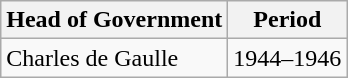<table class="wikitable">
<tr>
<th>Head of Government</th>
<th>Period</th>
</tr>
<tr>
<td>Charles de Gaulle</td>
<td>1944–1946</td>
</tr>
</table>
